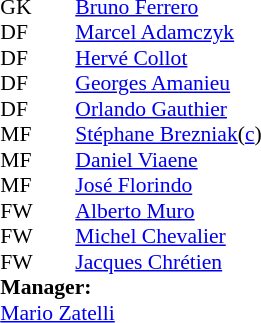<table style="font-size: 90%" cellspacing="0" cellpadding="0" align=center>
<tr>
<td colspan=4></td>
</tr>
<tr>
<th width=25></th>
<th width=25></th>
</tr>
<tr>
<td>GK</td>
<td><strong> </strong></td>
<td> <a href='#'>Bruno Ferrero</a></td>
</tr>
<tr>
<td>DF</td>
<td><strong> </strong></td>
<td> <a href='#'>Marcel Adamczyk</a></td>
</tr>
<tr>
<td>DF</td>
<td><strong> </strong></td>
<td> <a href='#'>Hervé Collot</a></td>
</tr>
<tr>
<td>DF</td>
<td><strong> </strong></td>
<td> <a href='#'>Georges Amanieu</a></td>
</tr>
<tr>
<td>DF</td>
<td><strong> </strong></td>
<td> <a href='#'>Orlando Gauthier</a></td>
</tr>
<tr>
<td>MF</td>
<td><strong> </strong></td>
<td> <a href='#'>Stéphane Brezniak</a></td>
<td>(<a href='#'>c</a>)</td>
</tr>
<tr>
<td>MF</td>
<td><strong> </strong></td>
<td>  <a href='#'>Daniel Viaene</a></td>
</tr>
<tr>
<td>MF</td>
<td><strong> </strong></td>
<td> <a href='#'>José Florindo</a></td>
</tr>
<tr>
<td>FW</td>
<td><strong> </strong></td>
<td>  <a href='#'>Alberto Muro</a></td>
</tr>
<tr>
<td>FW</td>
<td><strong> </strong></td>
<td> <a href='#'>Michel Chevalier</a></td>
</tr>
<tr>
<td>FW</td>
<td><strong> </strong></td>
<td> <a href='#'>Jacques Chrétien</a></td>
</tr>
<tr>
<td colspan=3><strong>Manager:</strong></td>
</tr>
<tr>
<td colspan=4> <a href='#'>Mario Zatelli</a></td>
</tr>
</table>
